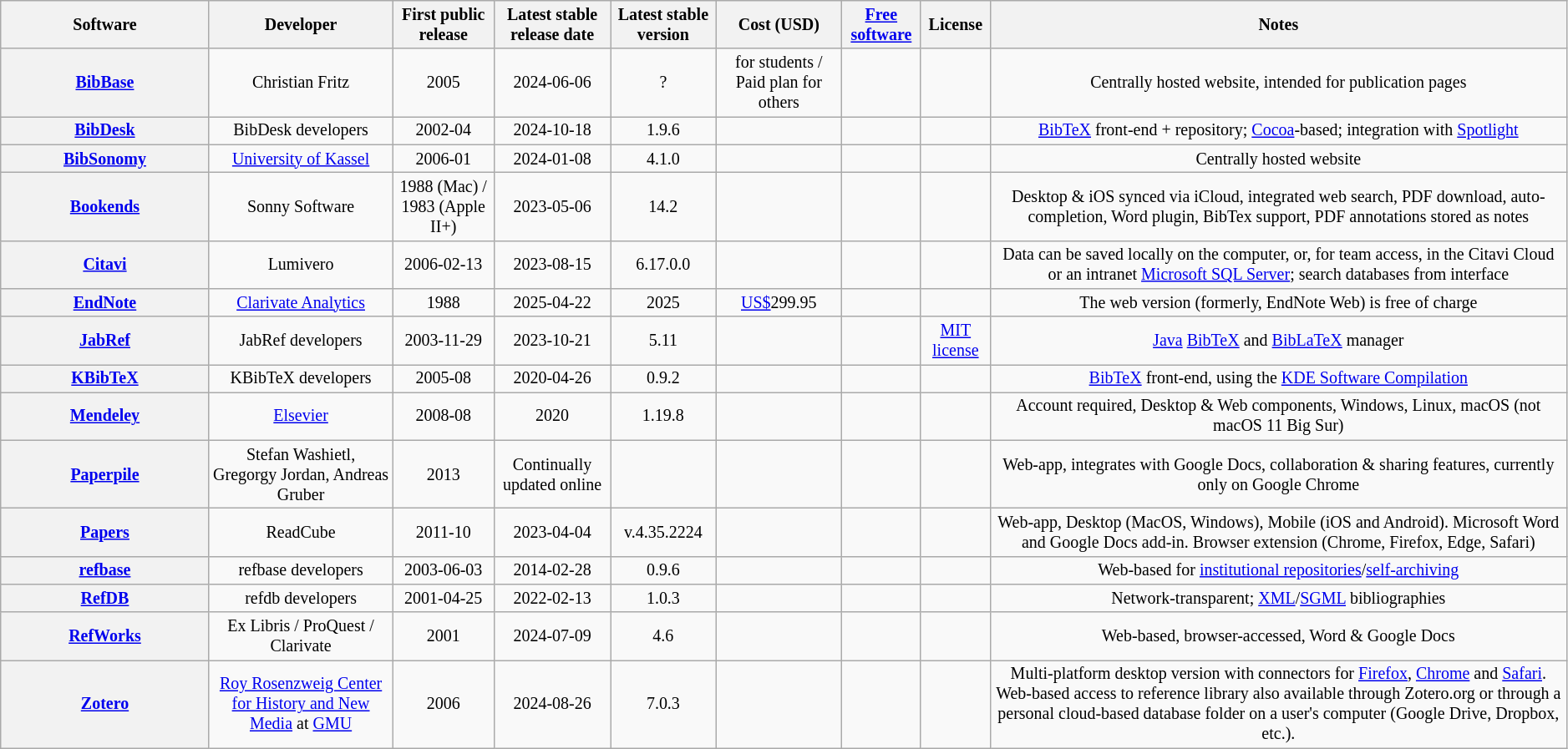<table class="wikitable sortable" style="font-size: smaller; text-align: center; width: auto;">
<tr>
<th style="width: 12em">Software</th>
<th>Developer</th>
<th>First public release</th>
<th>Latest stable release date</th>
<th>Latest stable version</th>
<th>Cost (USD)</th>
<th><a href='#'>Free software</a></th>
<th>License</th>
<th>Notes</th>
</tr>
<tr>
<th><a href='#'>BibBase</a></th>
<td>Christian Fritz</td>
<td>2005</td>
<td>2024-06-06</td>
<td>?</td>
<td> for students / Paid plan for others</td>
<td></td>
<td></td>
<td>Centrally hosted website, intended for publication pages</td>
</tr>
<tr>
<th><a href='#'>BibDesk</a></th>
<td>BibDesk developers</td>
<td>2002-04</td>
<td>2024-10-18</td>
<td>1.9.6</td>
<td></td>
<td></td>
<td></td>
<td><a href='#'>BibTeX</a> front-end + repository; <a href='#'>Cocoa</a>-based; integration with <a href='#'>Spotlight</a></td>
</tr>
<tr>
<th><a href='#'>BibSonomy</a></th>
<td><a href='#'>University of Kassel</a></td>
<td>2006-01</td>
<td>2024-01-08</td>
<td>4.1.0</td>
<td></td>
<td></td>
<td></td>
<td>Centrally hosted website</td>
</tr>
<tr>
<th><a href='#'>Bookends</a></th>
<td>Sonny Software</td>
<td>1988 (Mac) / 1983 (Apple II+)</td>
<td>2023-05-06</td>
<td>14.2</td>
<td></td>
<td></td>
<td></td>
<td>Desktop & iOS synced via iCloud, integrated web search, PDF download, auto-completion, Word plugin, BibTex support, PDF annotations stored as notes</td>
</tr>
<tr>
<th><a href='#'>Citavi</a></th>
<td>Lumivero</td>
<td>2006-02-13</td>
<td>2023-08-15</td>
<td>6.17.0.0</td>
<td></td>
<td></td>
<td></td>
<td>Data can be saved locally on the computer, or, for team access, in the Citavi Cloud or an intranet <a href='#'>Microsoft SQL Server</a>; search databases from interface</td>
</tr>
<tr>
<th><a href='#'>EndNote</a></th>
<td><a href='#'>Clarivate Analytics</a></td>
<td>1988</td>
<td>2025-04-22</td>
<td>2025</td>
<td {{nonfree><a href='#'>US$</a>299.95</td>
<td></td>
<td></td>
<td>The web version  (formerly, EndNote Web) is free of charge</td>
</tr>
<tr>
<th><a href='#'>JabRef</a></th>
<td>JabRef developers</td>
<td>2003-11-29</td>
<td>2023-10-21</td>
<td>5.11</td>
<td></td>
<td></td>
<td><a href='#'>MIT license</a></td>
<td><a href='#'>Java</a> <a href='#'>BibTeX</a> and <a href='#'>BibLaTeX</a> manager</td>
</tr>
<tr>
<th><a href='#'>KBibTeX</a></th>
<td>KBibTeX developers</td>
<td>2005-08</td>
<td>2020-04-26</td>
<td>0.9.2</td>
<td></td>
<td></td>
<td></td>
<td><a href='#'>BibTeX</a> front-end, using the <a href='#'>KDE Software Compilation</a></td>
</tr>
<tr>
<th><a href='#'>Mendeley</a></th>
<td><a href='#'>Elsevier</a></td>
<td>2008-08</td>
<td>2020</td>
<td>1.19.8</td>
<td></td>
<td></td>
<td></td>
<td>Account required, Desktop & Web components, Windows, Linux, macOS (not macOS 11 Big Sur)</td>
</tr>
<tr>
<th><a href='#'>Paperpile</a></th>
<td>Stefan Washietl, Gregorgy Jordan, Andreas Gruber</td>
<td>2013</td>
<td>Continually updated online</td>
<td></td>
<td></td>
<td></td>
<td></td>
<td>Web-app, integrates with Google Docs, collaboration & sharing features, currently only on Google Chrome</td>
</tr>
<tr>
<th><a href='#'>Papers</a></th>
<td>ReadCube</td>
<td>2011-10</td>
<td>2023-04-04</td>
<td>v.4.35.2224</td>
<td></td>
<td></td>
<td></td>
<td>Web-app, Desktop (MacOS, Windows), Mobile (iOS and Android). Microsoft Word and Google Docs add-in. Browser extension (Chrome, Firefox, Edge, Safari)</td>
</tr>
<tr>
<th><a href='#'>refbase</a></th>
<td>refbase developers</td>
<td>2003-06-03</td>
<td>2014-02-28</td>
<td>0.9.6</td>
<td></td>
<td></td>
<td></td>
<td>Web-based for <a href='#'>institutional repositories</a>/<a href='#'>self-archiving</a></td>
</tr>
<tr>
<th><a href='#'>RefDB</a></th>
<td>refdb developers</td>
<td>2001-04-25</td>
<td>2022-02-13</td>
<td>1.0.3</td>
<td></td>
<td></td>
<td></td>
<td>Network-transparent; <a href='#'>XML</a>/<a href='#'>SGML</a> bibliographies</td>
</tr>
<tr>
<th><a href='#'>RefWorks</a></th>
<td>Ex Libris / ProQuest / Clarivate</td>
<td>2001</td>
<td>2024-07-09</td>
<td>4.6</td>
<td></td>
<td></td>
<td></td>
<td>Web-based, browser-accessed, Word & Google Docs</td>
</tr>
<tr>
<th><a href='#'>Zotero</a></th>
<td><a href='#'>Roy Rosenzweig Center for History and New Media</a> at <a href='#'>GMU</a></td>
<td>2006</td>
<td>2024-08-26</td>
<td>7.0.3</td>
<td></td>
<td></td>
<td></td>
<td>Multi-platform desktop version with connectors for <a href='#'>Firefox</a>, <a href='#'>Chrome</a> and <a href='#'>Safari</a>. Web-based access to reference library also available through Zotero.org or through a personal cloud-based database folder on a user's computer (Google Drive, Dropbox, etc.).</td>
</tr>
</table>
